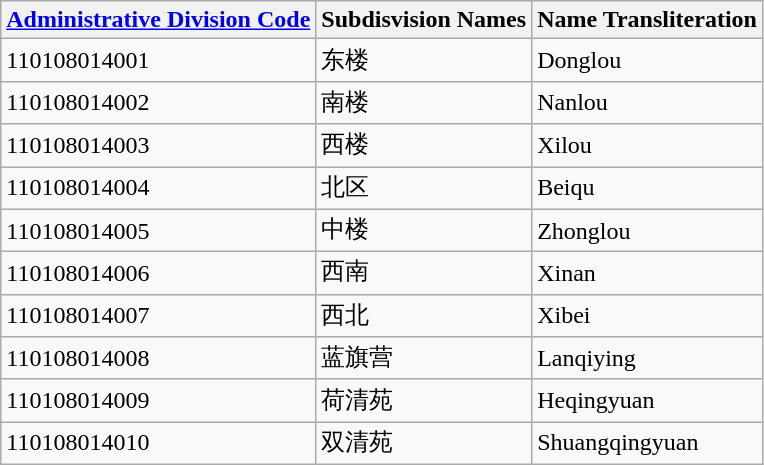<table class="wikitable sortable">
<tr>
<th><a href='#'>Administrative Division Code</a></th>
<th>Subdisvision Names</th>
<th>Name Transliteration</th>
</tr>
<tr>
<td>110108014001</td>
<td>东楼</td>
<td>Donglou</td>
</tr>
<tr>
<td>110108014002</td>
<td>南楼</td>
<td>Nanlou</td>
</tr>
<tr>
<td>110108014003</td>
<td>西楼</td>
<td>Xilou</td>
</tr>
<tr>
<td>110108014004</td>
<td>北区</td>
<td>Beiqu</td>
</tr>
<tr>
<td>110108014005</td>
<td>中楼</td>
<td>Zhonglou</td>
</tr>
<tr>
<td>110108014006</td>
<td>西南</td>
<td>Xinan</td>
</tr>
<tr>
<td>110108014007</td>
<td>西北</td>
<td>Xibei</td>
</tr>
<tr>
<td>110108014008</td>
<td>蓝旗营</td>
<td>Lanqiying</td>
</tr>
<tr>
<td>110108014009</td>
<td>荷清苑</td>
<td>Heqingyuan</td>
</tr>
<tr>
<td>110108014010</td>
<td>双清苑</td>
<td>Shuangqingyuan</td>
</tr>
</table>
